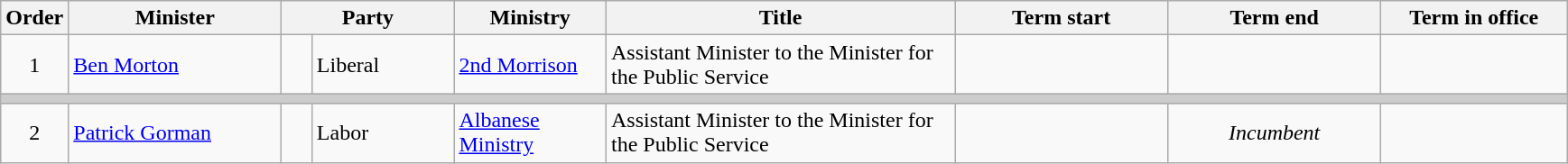<table class="wikitable">
<tr>
<th width=5>Order</th>
<th width=150>Minister</th>
<th width=120 colspan=2>Party</th>
<th width=105>Ministry</th>
<th width=250>Title</th>
<th width=150>Term start</th>
<th width=150>Term end</th>
<th width=130>Term in office</th>
</tr>
<tr>
<td align=center>1</td>
<td><a href='#'>Ben Morton</a></td>
<td> </td>
<td>Liberal</td>
<td><a href='#'>2nd Morrison</a></td>
<td>Assistant Minister to the Minister for the Public Service</td>
<td align=center></td>
<td align=center></td>
<td align=right></td>
</tr>
<tr>
<th colspan=9 style="background: #cccccc;"></th>
</tr>
<tr>
<td align=center>2</td>
<td><a href='#'>Patrick Gorman</a></td>
<td> </td>
<td>Labor</td>
<td><a href='#'>Albanese Ministry</a></td>
<td>Assistant Minister to the Minister for the Public Service</td>
<td align=center></td>
<td align=center><em>Incumbent</em></td>
<td align=right></td>
</tr>
</table>
